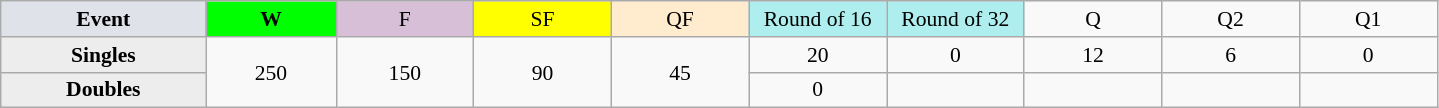<table class=wikitable style=font-size:90%;text-align:center>
<tr>
<td style="width:130px; background:#dfe2e9;"><strong>Event</strong></td>
<td style="width:80px; background:lime;"><strong>W</strong></td>
<td style="width:85px; background:thistle;">F</td>
<td style="width:85px; background:#ff0;">SF</td>
<td style="width:85px; background:#ffebcd;">QF</td>
<td style="width:85px; background:#afeeee;">Round of 16</td>
<td style="width:85px; background:#afeeee;">Round of 32</td>
<td width=85>Q</td>
<td width=85>Q2</td>
<td width=85>Q1</td>
</tr>
<tr>
<th style="background:#ededed;">Singles</th>
<td rowspan=2>250</td>
<td rowspan=2>150</td>
<td rowspan=2>90</td>
<td rowspan=2>45</td>
<td>20</td>
<td>0</td>
<td>12</td>
<td>6</td>
<td>0</td>
</tr>
<tr>
<th style="background:#ededed;">Doubles</th>
<td>0</td>
<td></td>
<td></td>
<td></td>
<td></td>
</tr>
</table>
